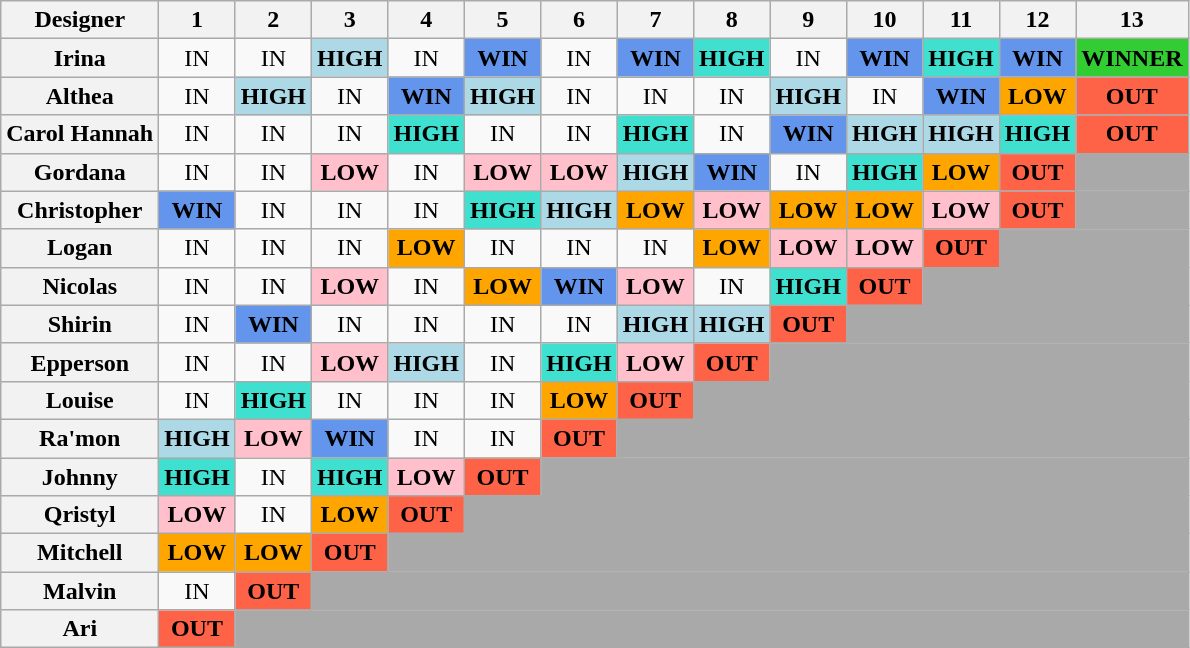<table class="wikitable" style="text-align:center">
<tr>
<th>Designer</th>
<th>1</th>
<th>2</th>
<th>3</th>
<th>4</th>
<th>5</th>
<th>6</th>
<th>7</th>
<th>8</th>
<th>9</th>
<th>10</th>
<th>11</th>
<th>12</th>
<th>13</th>
</tr>
<tr>
<th>Irina</th>
<td>IN</td>
<td>IN</td>
<td style="background:lightblue;"><strong>HIGH</strong></td>
<td>IN</td>
<td style="background:cornflowerblue;"><strong>WIN</strong></td>
<td>IN</td>
<td style="background:cornflowerblue;"><strong>WIN</strong></td>
<td style="background: turquoise;"><strong>HIGH</strong></td>
<td>IN</td>
<td style="background:cornflowerblue;"><strong>WIN</strong></td>
<td style="background:turquoise;"><strong>HIGH</strong></td>
<td style="background:cornflowerblue;"><strong>WIN</strong></td>
<td style="background:limegreen;"><strong>WINNER</strong></td>
</tr>
<tr>
<th>Althea</th>
<td>IN</td>
<td style="background:lightblue;"><strong>HIGH</strong></td>
<td>IN</td>
<td style="background:cornflowerblue;"><strong>WIN</strong></td>
<td style="background:lightblue;"><strong>HIGH</strong></td>
<td>IN</td>
<td>IN</td>
<td>IN</td>
<td style="background:lightblue;"><strong>HIGH</strong></td>
<td>IN</td>
<td style="background:cornflowerblue;"><strong>WIN</strong></td>
<td style="background:orange;"><strong>LOW</strong></td>
<td style="background:tomato;"><strong>OUT</strong></td>
</tr>
<tr>
<th>Carol Hannah</th>
<td>IN</td>
<td>IN</td>
<td>IN</td>
<td style="background:turquoise;"><strong>HIGH</strong></td>
<td>IN</td>
<td>IN</td>
<td style="background:turquoise;"><strong>HIGH</strong></td>
<td>IN</td>
<td style="background:cornflowerblue;"><strong>WIN</strong></td>
<td style="background:lightblue;"><strong>HIGH</strong></td>
<td style="background:lightblue;"><strong>HIGH</strong></td>
<td style="background: turquoise;"><strong>HIGH</strong></td>
<td style="background:tomato;"><strong>OUT</strong></td>
</tr>
<tr>
<th>Gordana</th>
<td>IN</td>
<td>IN</td>
<td style="background:pink;"><strong>LOW</strong></td>
<td>IN</td>
<td style="background:pink;"><strong>LOW</strong></td>
<td style="background:pink;"><strong>LOW</strong></td>
<td style="background:lightblue;"><strong>HIGH</strong></td>
<td style="background:cornflowerblue;"><strong>WIN</strong></td>
<td>IN</td>
<td style="background:turquoise;"><strong>HIGH</strong></td>
<td style="background:orange;"><strong>LOW</strong></td>
<td style="background:tomato;"><strong>OUT</strong></td>
<td style="background:darkgray;" colspan="2"></td>
</tr>
<tr>
<th>Christopher</th>
<td style="background:cornflowerblue;"><strong>WIN</strong></td>
<td>IN</td>
<td>IN</td>
<td>IN</td>
<td style="background: turquoise;"><strong>HIGH</strong></td>
<td style="background:lightblue;"><strong>HIGH</strong></td>
<td style="background:orange;"><strong>LOW</strong></td>
<td style="background:pink;"><strong>LOW</strong></td>
<td style="background:orange;"><strong>LOW</strong></td>
<td style="background:orange;"><strong>LOW</strong></td>
<td style="background:pink;"><strong>LOW</strong></td>
<td style="background:tomato;"><strong>OUT</strong></td>
<td style="background:darkgray;" colspan="2"></td>
</tr>
<tr>
<th>Logan</th>
<td>IN</td>
<td>IN</td>
<td>IN</td>
<td style="background:orange;"><strong>LOW</strong></td>
<td>IN</td>
<td>IN</td>
<td>IN</td>
<td style="background:orange;"><strong>LOW</strong></td>
<td style="background:pink;"><strong>LOW</strong></td>
<td style="background:pink;"><strong>LOW</strong></td>
<td style="background:tomato;"><strong>OUT</strong></td>
<td style="background:darkgray;" colspan="2"></td>
</tr>
<tr>
<th>Nicolas</th>
<td>IN</td>
<td>IN</td>
<td style="background:pink;"><strong>LOW</strong></td>
<td>IN</td>
<td style="background: orange;"><strong>LOW</strong></td>
<td style="background: cornflowerblue;"><strong>WIN</strong></td>
<td style="background:pink;"><strong>LOW</strong></td>
<td>IN</td>
<td style="background:turquoise;"><strong>HIGH</strong></td>
<td style="background:tomato;"><strong>OUT</strong></td>
<td style="background:darkgray;" colspan="3"></td>
</tr>
<tr>
<th>Shirin</th>
<td>IN</td>
<td style="background:cornflowerblue;"><strong>WIN</strong></td>
<td>IN</td>
<td>IN</td>
<td>IN</td>
<td>IN</td>
<td style="background:lightblue;"><strong>HIGH</strong></td>
<td style="background:lightblue;"><strong>HIGH</strong></td>
<td style="background:tomato"><strong>OUT</strong></td>
<td style="background:darkgray;" colspan="4"></td>
</tr>
<tr>
<th>Epperson</th>
<td>IN</td>
<td>IN</td>
<td style="background:pink"><strong>LOW</strong></td>
<td style="background:lightblue;"><strong> HIGH</strong></td>
<td>IN</td>
<td style="background:turquoise;"><strong>HIGH</strong></td>
<td style="background:pink;"><strong>LOW</strong></td>
<td style="background:tomato"><strong>OUT</strong></td>
<td style="background:darkgray;" colspan="5"></td>
</tr>
<tr>
<th>Louise</th>
<td>IN</td>
<td style="background: turquoise;"><strong>HIGH</strong></td>
<td>IN</td>
<td>IN</td>
<td>IN</td>
<td style="background: orange;"><strong>LOW</strong></td>
<td style="background:tomato;"><strong>OUT</strong></td>
<td style="background:darkgray;" colspan="6"></td>
</tr>
<tr>
<th>Ra'mon</th>
<td style="background:lightblue;"><strong>HIGH</strong></td>
<td style="background:pink"><strong>LOW</strong></td>
<td style="background:cornflowerblue;"><strong>WIN</strong></td>
<td>IN</td>
<td>IN</td>
<td style="background: tomato;"><strong>OUT</strong></td>
<td style="background:darkgray;" colspan="7"></td>
</tr>
<tr>
<th>Johnny</th>
<td style="background: turquoise; "><strong>HIGH</strong></td>
<td>IN</td>
<td style="background: turquoise;"><strong>HIGH</strong></td>
<td style="background:pink;"><strong>LOW</strong></td>
<td style="background:tomato;"><strong>OUT</strong></td>
<td style="background:darkgray;" colspan="8"></td>
</tr>
<tr>
<th>Qristyl</th>
<td style="background:pink;"><strong>LOW</strong></td>
<td>IN</td>
<td style="background:orange;"><strong>LOW</strong></td>
<td style="background:tomato;"><strong>OUT</strong></td>
<td style="background:darkgray;" colspan="9"></td>
</tr>
<tr>
<th>Mitchell</th>
<td style="background:orange;"><strong>LOW</strong></td>
<td style="background: orange;"><strong>LOW</strong></td>
<td style="background:tomato;"><strong>OUT</strong></td>
<td style="background:darkgray;" colspan="10"></td>
</tr>
<tr>
<th>Malvin</th>
<td>IN</td>
<td style="background:tomato;"><strong>OUT</strong></td>
<td style="background:darkgray;" colspan="11"></td>
</tr>
<tr>
<th>Ari</th>
<td style="background:tomato;"><strong>OUT</strong></td>
<td style="background:darkgray;" colspan="12"></td>
</tr>
</table>
